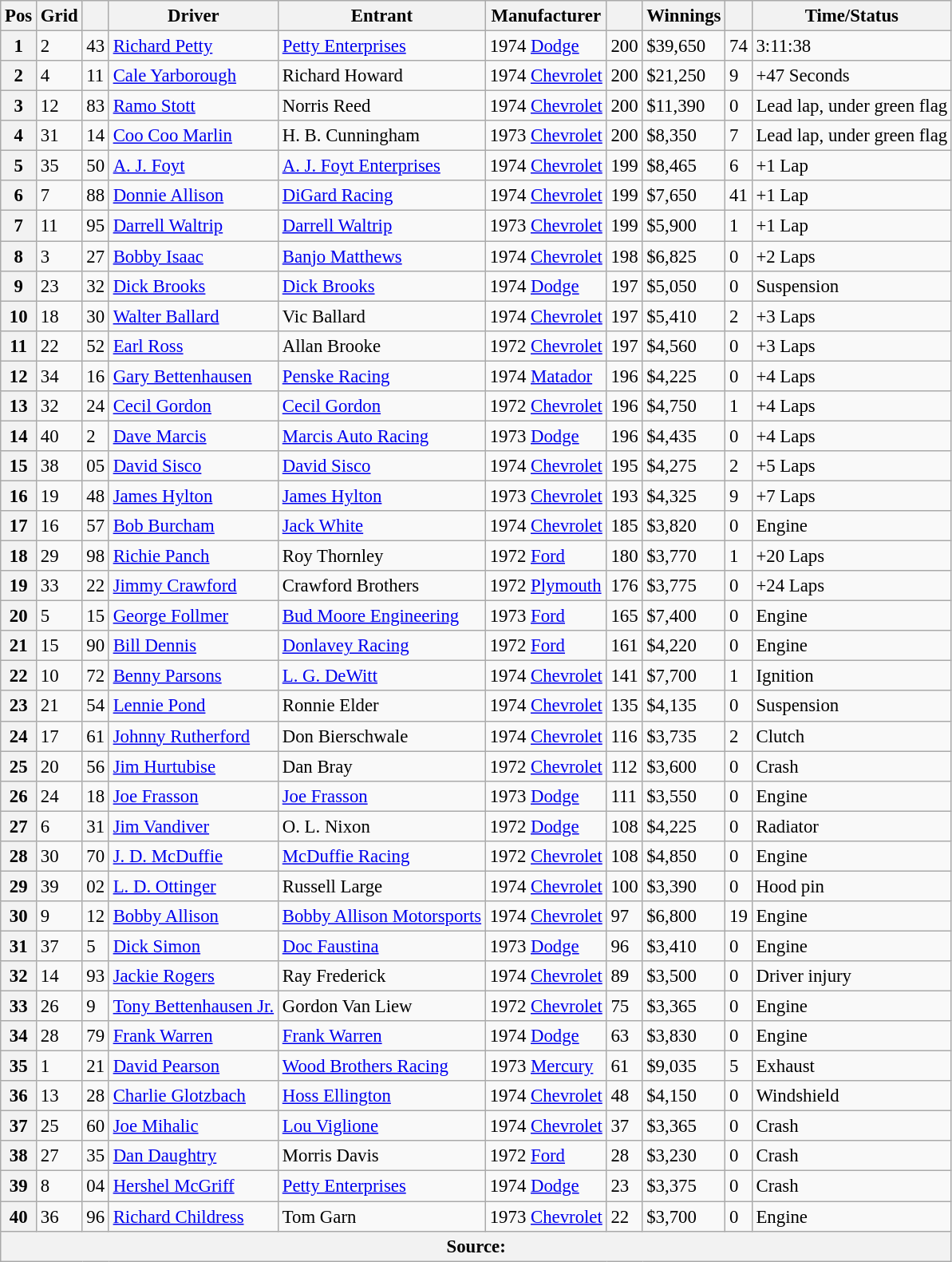<table class="sortable wikitable" style="font-size:95%">
<tr>
<th>Pos</th>
<th>Grid</th>
<th></th>
<th>Driver</th>
<th>Entrant</th>
<th>Manufacturer</th>
<th></th>
<th>Winnings</th>
<th></th>
<th>Time/Status</th>
</tr>
<tr>
<th>1</th>
<td>2</td>
<td>43</td>
<td><a href='#'>Richard Petty</a></td>
<td><a href='#'>Petty Enterprises</a></td>
<td>1974 <a href='#'>Dodge</a></td>
<td>200</td>
<td>$39,650</td>
<td>74</td>
<td>3:11:38</td>
</tr>
<tr>
<th>2</th>
<td>4</td>
<td>11</td>
<td><a href='#'>Cale Yarborough</a></td>
<td>Richard Howard</td>
<td>1974 <a href='#'>Chevrolet</a></td>
<td>200</td>
<td>$21,250</td>
<td>9</td>
<td>+47 Seconds</td>
</tr>
<tr>
<th>3</th>
<td>12</td>
<td>83</td>
<td><a href='#'>Ramo Stott</a></td>
<td>Norris Reed</td>
<td>1974 <a href='#'>Chevrolet</a></td>
<td>200</td>
<td>$11,390</td>
<td>0</td>
<td>Lead lap, under green flag</td>
</tr>
<tr>
<th>4</th>
<td>31</td>
<td>14</td>
<td><a href='#'>Coo Coo Marlin</a></td>
<td>H. B. Cunningham</td>
<td>1973 <a href='#'>Chevrolet</a></td>
<td>200</td>
<td>$8,350</td>
<td>7</td>
<td>Lead lap, under green flag</td>
</tr>
<tr>
<th>5</th>
<td>35</td>
<td>50</td>
<td><a href='#'>A. J. Foyt</a></td>
<td><a href='#'>A. J. Foyt Enterprises</a></td>
<td>1974 <a href='#'>Chevrolet</a></td>
<td>199</td>
<td>$8,465</td>
<td>6</td>
<td>+1 Lap</td>
</tr>
<tr>
<th>6</th>
<td>7</td>
<td>88</td>
<td><a href='#'>Donnie Allison</a></td>
<td><a href='#'>DiGard Racing</a></td>
<td>1974 <a href='#'>Chevrolet</a></td>
<td>199</td>
<td>$7,650</td>
<td>41</td>
<td>+1 Lap</td>
</tr>
<tr>
<th>7</th>
<td>11</td>
<td>95</td>
<td><a href='#'>Darrell Waltrip</a></td>
<td><a href='#'>Darrell Waltrip</a></td>
<td>1973 <a href='#'>Chevrolet</a></td>
<td>199</td>
<td>$5,900</td>
<td>1</td>
<td>+1 Lap</td>
</tr>
<tr>
<th>8</th>
<td>3</td>
<td>27</td>
<td><a href='#'>Bobby Isaac</a></td>
<td><a href='#'>Banjo Matthews</a></td>
<td>1974 <a href='#'>Chevrolet</a></td>
<td>198</td>
<td>$6,825</td>
<td>0</td>
<td>+2 Laps</td>
</tr>
<tr>
<th>9</th>
<td>23</td>
<td>32</td>
<td><a href='#'>Dick Brooks</a></td>
<td><a href='#'>Dick Brooks</a></td>
<td>1974 <a href='#'>Dodge</a></td>
<td>197</td>
<td>$5,050</td>
<td>0</td>
<td>Suspension</td>
</tr>
<tr>
<th>10</th>
<td>18</td>
<td>30</td>
<td><a href='#'>Walter Ballard</a></td>
<td>Vic Ballard</td>
<td>1974 <a href='#'>Chevrolet</a></td>
<td>197</td>
<td>$5,410</td>
<td>2</td>
<td>+3 Laps</td>
</tr>
<tr>
<th>11</th>
<td>22</td>
<td>52</td>
<td><a href='#'>Earl Ross</a></td>
<td>Allan Brooke</td>
<td>1972 <a href='#'>Chevrolet</a></td>
<td>197</td>
<td>$4,560</td>
<td>0</td>
<td>+3 Laps</td>
</tr>
<tr>
<th>12</th>
<td>34</td>
<td>16</td>
<td><a href='#'>Gary Bettenhausen</a></td>
<td><a href='#'>Penske Racing</a></td>
<td>1974 <a href='#'>Matador</a></td>
<td>196</td>
<td>$4,225</td>
<td>0</td>
<td>+4 Laps</td>
</tr>
<tr>
<th>13</th>
<td>32</td>
<td>24</td>
<td><a href='#'>Cecil Gordon</a></td>
<td><a href='#'>Cecil Gordon</a></td>
<td>1972 <a href='#'>Chevrolet</a></td>
<td>196</td>
<td>$4,750</td>
<td>1</td>
<td>+4 Laps</td>
</tr>
<tr>
<th>14</th>
<td>40</td>
<td>2</td>
<td><a href='#'>Dave Marcis</a></td>
<td><a href='#'>Marcis Auto Racing</a></td>
<td>1973 <a href='#'>Dodge</a></td>
<td>196</td>
<td>$4,435</td>
<td>0</td>
<td>+4 Laps</td>
</tr>
<tr>
<th>15</th>
<td>38</td>
<td>05</td>
<td><a href='#'>David Sisco</a></td>
<td><a href='#'>David Sisco</a></td>
<td>1974 <a href='#'>Chevrolet</a></td>
<td>195</td>
<td>$4,275</td>
<td>2</td>
<td>+5 Laps</td>
</tr>
<tr>
<th>16</th>
<td>19</td>
<td>48</td>
<td><a href='#'>James Hylton</a></td>
<td><a href='#'>James Hylton</a></td>
<td>1973 <a href='#'>Chevrolet</a></td>
<td>193</td>
<td>$4,325</td>
<td>9</td>
<td>+7 Laps</td>
</tr>
<tr>
<th>17</th>
<td>16</td>
<td>57</td>
<td><a href='#'>Bob Burcham</a></td>
<td><a href='#'>Jack White</a></td>
<td>1974 <a href='#'>Chevrolet</a></td>
<td>185</td>
<td>$3,820</td>
<td>0</td>
<td>Engine</td>
</tr>
<tr>
<th>18</th>
<td>29</td>
<td>98</td>
<td><a href='#'>Richie Panch</a></td>
<td>Roy Thornley</td>
<td>1972 <a href='#'>Ford</a></td>
<td>180</td>
<td>$3,770</td>
<td>1</td>
<td>+20 Laps</td>
</tr>
<tr>
<th>19</th>
<td>33</td>
<td>22</td>
<td><a href='#'>Jimmy Crawford</a></td>
<td>Crawford Brothers</td>
<td>1972 <a href='#'>Plymouth</a></td>
<td>176</td>
<td>$3,775</td>
<td>0</td>
<td>+24 Laps</td>
</tr>
<tr>
<th>20</th>
<td>5</td>
<td>15</td>
<td><a href='#'>George Follmer</a></td>
<td><a href='#'>Bud Moore Engineering</a></td>
<td>1973 <a href='#'>Ford</a></td>
<td>165</td>
<td>$7,400</td>
<td>0</td>
<td>Engine</td>
</tr>
<tr>
<th>21</th>
<td>15</td>
<td>90</td>
<td><a href='#'>Bill Dennis</a></td>
<td><a href='#'>Donlavey Racing</a></td>
<td>1972 <a href='#'>Ford</a></td>
<td>161</td>
<td>$4,220</td>
<td>0</td>
<td>Engine</td>
</tr>
<tr>
<th>22</th>
<td>10</td>
<td>72</td>
<td><a href='#'>Benny Parsons</a></td>
<td><a href='#'>L. G. DeWitt</a></td>
<td>1974 <a href='#'>Chevrolet</a></td>
<td>141</td>
<td>$7,700</td>
<td>1</td>
<td>Ignition</td>
</tr>
<tr>
<th>23</th>
<td>21</td>
<td>54</td>
<td><a href='#'>Lennie Pond</a></td>
<td>Ronnie Elder</td>
<td>1974 <a href='#'>Chevrolet</a></td>
<td>135</td>
<td>$4,135</td>
<td>0</td>
<td>Suspension</td>
</tr>
<tr>
<th>24</th>
<td>17</td>
<td>61</td>
<td><a href='#'>Johnny Rutherford</a></td>
<td>Don Bierschwale</td>
<td>1974 <a href='#'>Chevrolet</a></td>
<td>116</td>
<td>$3,735</td>
<td>2</td>
<td>Clutch</td>
</tr>
<tr>
<th>25</th>
<td>20</td>
<td>56</td>
<td><a href='#'>Jim Hurtubise</a></td>
<td>Dan Bray</td>
<td>1972 <a href='#'>Chevrolet</a></td>
<td>112</td>
<td>$3,600</td>
<td>0</td>
<td>Crash</td>
</tr>
<tr>
<th>26</th>
<td>24</td>
<td>18</td>
<td><a href='#'>Joe Frasson</a></td>
<td><a href='#'>Joe Frasson</a></td>
<td>1973 <a href='#'>Dodge</a></td>
<td>111</td>
<td>$3,550</td>
<td>0</td>
<td>Engine</td>
</tr>
<tr>
<th>27</th>
<td>6</td>
<td>31</td>
<td><a href='#'>Jim Vandiver</a></td>
<td>O. L. Nixon</td>
<td>1972 <a href='#'>Dodge</a></td>
<td>108</td>
<td>$4,225</td>
<td>0</td>
<td>Radiator</td>
</tr>
<tr>
<th>28</th>
<td>30</td>
<td>70</td>
<td><a href='#'>J. D. McDuffie</a></td>
<td><a href='#'>McDuffie Racing</a></td>
<td>1972 <a href='#'>Chevrolet</a></td>
<td>108</td>
<td>$4,850</td>
<td>0</td>
<td>Engine</td>
</tr>
<tr>
<th>29</th>
<td>39</td>
<td>02</td>
<td><a href='#'>L. D. Ottinger</a></td>
<td>Russell Large</td>
<td>1974 <a href='#'>Chevrolet</a></td>
<td>100</td>
<td>$3,390</td>
<td>0</td>
<td>Hood pin</td>
</tr>
<tr>
<th>30</th>
<td>9</td>
<td>12</td>
<td><a href='#'>Bobby Allison</a></td>
<td><a href='#'>Bobby Allison Motorsports</a></td>
<td>1974 <a href='#'>Chevrolet</a></td>
<td>97</td>
<td>$6,800</td>
<td>19</td>
<td>Engine</td>
</tr>
<tr>
<th>31</th>
<td>37</td>
<td>5</td>
<td><a href='#'>Dick Simon</a></td>
<td><a href='#'>Doc Faustina</a></td>
<td>1973 <a href='#'>Dodge</a></td>
<td>96</td>
<td>$3,410</td>
<td>0</td>
<td>Engine</td>
</tr>
<tr>
<th>32</th>
<td>14</td>
<td>93</td>
<td><a href='#'>Jackie Rogers</a></td>
<td>Ray Frederick</td>
<td>1974 <a href='#'>Chevrolet</a></td>
<td>89</td>
<td>$3,500</td>
<td>0</td>
<td>Driver injury</td>
</tr>
<tr>
<th>33</th>
<td>26</td>
<td>9</td>
<td><a href='#'>Tony Bettenhausen Jr.</a></td>
<td>Gordon Van Liew</td>
<td>1972 <a href='#'>Chevrolet</a></td>
<td>75</td>
<td>$3,365</td>
<td>0</td>
<td>Engine</td>
</tr>
<tr>
<th>34</th>
<td>28</td>
<td>79</td>
<td><a href='#'>Frank Warren</a></td>
<td><a href='#'>Frank Warren</a></td>
<td>1974 <a href='#'>Dodge</a></td>
<td>63</td>
<td>$3,830</td>
<td>0</td>
<td>Engine</td>
</tr>
<tr>
<th>35</th>
<td>1</td>
<td>21</td>
<td><a href='#'>David Pearson</a></td>
<td><a href='#'>Wood Brothers Racing</a></td>
<td>1973 <a href='#'>Mercury</a></td>
<td>61</td>
<td>$9,035</td>
<td>5</td>
<td>Exhaust</td>
</tr>
<tr>
<th>36</th>
<td>13</td>
<td>28</td>
<td><a href='#'>Charlie Glotzbach</a></td>
<td><a href='#'>Hoss Ellington</a></td>
<td>1974 <a href='#'>Chevrolet</a></td>
<td>48</td>
<td>$4,150</td>
<td>0</td>
<td>Windshield</td>
</tr>
<tr>
<th>37</th>
<td>25</td>
<td>60</td>
<td><a href='#'>Joe Mihalic</a></td>
<td><a href='#'>Lou Viglione</a></td>
<td>1974 <a href='#'>Chevrolet</a></td>
<td>37</td>
<td>$3,365</td>
<td>0</td>
<td>Crash</td>
</tr>
<tr>
<th>38</th>
<td>27</td>
<td>35</td>
<td><a href='#'>Dan Daughtry</a></td>
<td>Morris Davis</td>
<td>1972 <a href='#'>Ford</a></td>
<td>28</td>
<td>$3,230</td>
<td>0</td>
<td>Crash</td>
</tr>
<tr>
<th>39</th>
<td>8</td>
<td>04</td>
<td><a href='#'>Hershel McGriff</a></td>
<td><a href='#'>Petty Enterprises</a></td>
<td>1974 <a href='#'>Dodge</a></td>
<td>23</td>
<td>$3,375</td>
<td>0</td>
<td>Crash</td>
</tr>
<tr>
<th>40</th>
<td>36</td>
<td>96</td>
<td><a href='#'>Richard Childress</a></td>
<td>Tom Garn</td>
<td>1973 <a href='#'>Chevrolet</a></td>
<td>22</td>
<td>$3,700</td>
<td>0</td>
<td>Engine</td>
</tr>
<tr>
<th colspan=10>Source:</th>
</tr>
</table>
